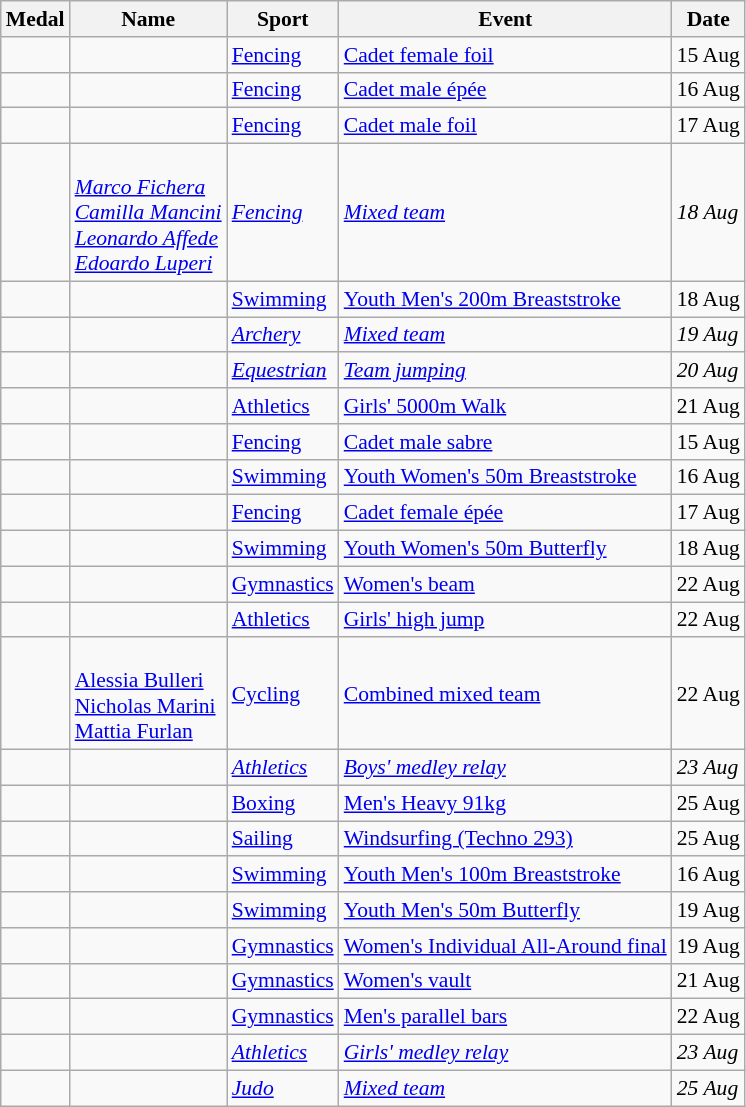<table class="wikitable sortable" style="font-size:90%">
<tr>
<th>Medal</th>
<th>Name</th>
<th>Sport</th>
<th>Event</th>
<th>Date</th>
</tr>
<tr>
<td></td>
<td></td>
<td><a href='#'>Fencing</a></td>
<td><a href='#'>Cadet female foil</a></td>
<td>15 Aug</td>
</tr>
<tr>
<td></td>
<td></td>
<td><a href='#'>Fencing</a></td>
<td><a href='#'>Cadet male épée</a></td>
<td>16 Aug</td>
</tr>
<tr>
<td></td>
<td></td>
<td><a href='#'>Fencing</a></td>
<td><a href='#'>Cadet male foil</a></td>
<td>17 Aug</td>
</tr>
<tr>
<td><em></em></td>
<td><em><br><a href='#'>Marco Fichera</a><br><a href='#'>Camilla Mancini</a><br><a href='#'>Leonardo Affede</a><br><a href='#'>Edoardo Luperi</a></em></td>
<td><em><a href='#'>Fencing</a></em></td>
<td><em><a href='#'>Mixed team</a></em></td>
<td><em>18 Aug</em></td>
</tr>
<tr>
<td></td>
<td></td>
<td><a href='#'>Swimming</a></td>
<td><a href='#'>Youth Men's 200m Breaststroke</a></td>
<td>18 Aug</td>
</tr>
<tr>
<td><em></em></td>
<td><em></em></td>
<td><em><a href='#'>Archery</a></em></td>
<td><em><a href='#'>Mixed team</a></em></td>
<td><em>19 Aug</em></td>
</tr>
<tr>
<td><em></em></td>
<td><em></em></td>
<td><em><a href='#'>Equestrian</a></em></td>
<td><em><a href='#'>Team jumping</a></em></td>
<td><em>20 Aug</em></td>
</tr>
<tr>
<td></td>
<td></td>
<td><a href='#'>Athletics</a></td>
<td><a href='#'>Girls' 5000m Walk</a></td>
<td>21 Aug</td>
</tr>
<tr>
<td></td>
<td></td>
<td><a href='#'>Fencing</a></td>
<td><a href='#'>Cadet male sabre</a></td>
<td>15 Aug</td>
</tr>
<tr>
<td></td>
<td></td>
<td><a href='#'>Swimming</a></td>
<td><a href='#'>Youth Women's 50m Breaststroke</a></td>
<td>16 Aug</td>
</tr>
<tr>
<td></td>
<td></td>
<td><a href='#'>Fencing</a></td>
<td><a href='#'>Cadet female épée</a></td>
<td>17 Aug</td>
</tr>
<tr>
<td></td>
<td></td>
<td><a href='#'>Swimming</a></td>
<td><a href='#'>Youth Women's 50m Butterfly</a></td>
<td>18 Aug</td>
</tr>
<tr>
<td></td>
<td></td>
<td><a href='#'>Gymnastics</a></td>
<td><a href='#'>Women's beam</a></td>
<td>22 Aug</td>
</tr>
<tr>
<td></td>
<td></td>
<td><a href='#'>Athletics</a></td>
<td><a href='#'>Girls' high jump</a></td>
<td>22 Aug</td>
</tr>
<tr>
<td></td>
<td><br><a href='#'>Alessia Bulleri</a><br><a href='#'>Nicholas Marini</a><br><a href='#'>Mattia Furlan</a></td>
<td><a href='#'>Cycling</a></td>
<td><a href='#'>Combined mixed team</a></td>
<td>22 Aug</td>
</tr>
<tr>
<td><em></em></td>
<td><em></em></td>
<td><em><a href='#'>Athletics</a></em></td>
<td><em><a href='#'>Boys' medley relay</a></em></td>
<td><em>23 Aug</em></td>
</tr>
<tr>
<td></td>
<td></td>
<td><a href='#'>Boxing</a></td>
<td><a href='#'>Men's Heavy 91kg</a></td>
<td>25 Aug</td>
</tr>
<tr>
<td></td>
<td></td>
<td><a href='#'>Sailing</a></td>
<td><a href='#'>Windsurfing (Techno 293)</a></td>
<td>25 Aug</td>
</tr>
<tr>
<td></td>
<td></td>
<td><a href='#'>Swimming</a></td>
<td><a href='#'>Youth Men's 100m Breaststroke</a></td>
<td>16 Aug</td>
</tr>
<tr>
<td></td>
<td></td>
<td><a href='#'>Swimming</a></td>
<td><a href='#'>Youth Men's 50m Butterfly</a></td>
<td>19 Aug</td>
</tr>
<tr>
<td></td>
<td></td>
<td><a href='#'>Gymnastics</a></td>
<td><a href='#'>Women's Individual All-Around final</a></td>
<td>19 Aug</td>
</tr>
<tr>
<td></td>
<td></td>
<td><a href='#'>Gymnastics</a></td>
<td><a href='#'>Women's vault</a></td>
<td>21 Aug</td>
</tr>
<tr>
<td></td>
<td></td>
<td><a href='#'>Gymnastics</a></td>
<td><a href='#'>Men's parallel bars</a></td>
<td>22 Aug</td>
</tr>
<tr>
<td><em></em></td>
<td><em></em></td>
<td><em><a href='#'>Athletics</a></em></td>
<td><em><a href='#'>Girls' medley relay</a></em></td>
<td><em>23 Aug</em></td>
</tr>
<tr>
<td><em></em></td>
<td><em></em></td>
<td><em><a href='#'>Judo</a></em></td>
<td><em><a href='#'>Mixed team</a></em></td>
<td><em>25 Aug</em></td>
</tr>
</table>
